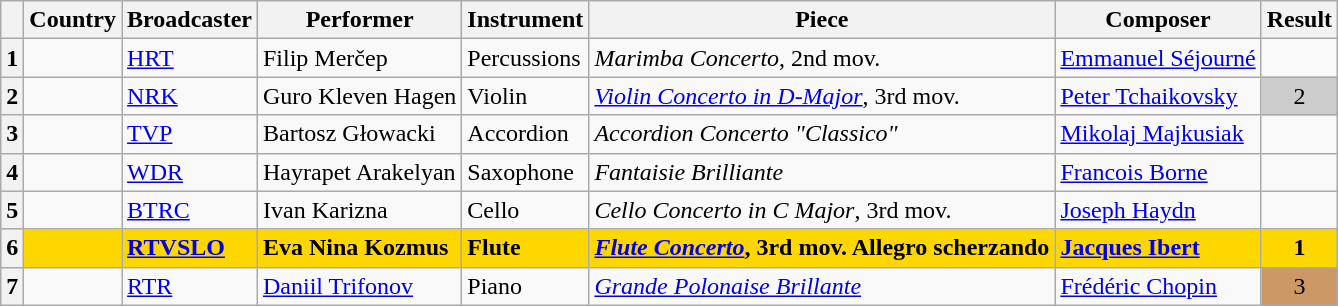<table class="wikitable sortable plainrowheaders">
<tr>
<th scope="col"></th>
<th scope="col">Country</th>
<th scope="col">Broadcaster</th>
<th scope="col">Performer</th>
<th scope="col">Instrument</th>
<th scope="col">Piece</th>
<th scope="col">Composer</th>
<th scope="col">Result</th>
</tr>
<tr>
<th scope="row" style="text-align:center;">1</th>
<td></td>
<td><a href='#'>HRT</a></td>
<td>Filip Merčep</td>
<td>Percussions</td>
<td><em>Marimba Concerto</em>, 2nd mov.</td>
<td><a href='#'>Emmanuel Séjourné</a></td>
<td></td>
</tr>
<tr>
<th scope="row" style="text-align:center;">2</th>
<td></td>
<td><a href='#'>NRK</a></td>
<td>Guro Kleven Hagen</td>
<td>Violin</td>
<td><em><a href='#'>Violin Concerto in D-Major</a></em>, 3rd mov.</td>
<td><a href='#'>Peter Tchaikovsky</a></td>
<td style="text-align:center; background-color:#CCC;">2</td>
</tr>
<tr>
<th scope="row" style="text-align:center;">3</th>
<td></td>
<td><a href='#'>TVP</a></td>
<td>Bartosz Głowacki</td>
<td>Accordion</td>
<td><em>Accordion Concerto "Classico"</em></td>
<td><a href='#'>Mikolaj Majkusiak</a></td>
<td></td>
</tr>
<tr>
<th scope="row" style="text-align:center;">4</th>
<td></td>
<td><a href='#'>WDR</a></td>
<td>Hayrapet Arakelyan</td>
<td>Saxophone</td>
<td><em>Fantaisie Brilliante</em></td>
<td><a href='#'>Francois Borne</a></td>
<td></td>
</tr>
<tr>
<th scope="row" style="text-align:center;">5</th>
<td></td>
<td><a href='#'>BTRC</a></td>
<td>Ivan Karizna</td>
<td>Cello</td>
<td><em>Cello Concerto in C Major</em>, 3rd mov.</td>
<td><a href='#'>Joseph Haydn</a></td>
<td></td>
</tr>
<tr style="font-weight:bold; background:gold;">
<th scope="row" style="text-align:center;">6</th>
<td></td>
<td><a href='#'>RTVSLO</a></td>
<td>Eva Nina Kozmus</td>
<td>Flute</td>
<td><em><a href='#'>Flute Concerto</a></em>, 3rd mov. Allegro scherzando</td>
<td><a href='#'>Jacques Ibert</a></td>
<td style="text-align:center;">1</td>
</tr>
<tr>
<th scope="row" style="text-align:center;">7</th>
<td></td>
<td><a href='#'>RTR</a></td>
<td><a href='#'>Daniil Trifonov</a></td>
<td>Piano</td>
<td><em><a href='#'>Grande Polonaise Brillante</a></em></td>
<td><a href='#'>Frédéric Chopin</a></td>
<td style="text-align:center; background-color:#C96;">3</td>
</tr>
</table>
